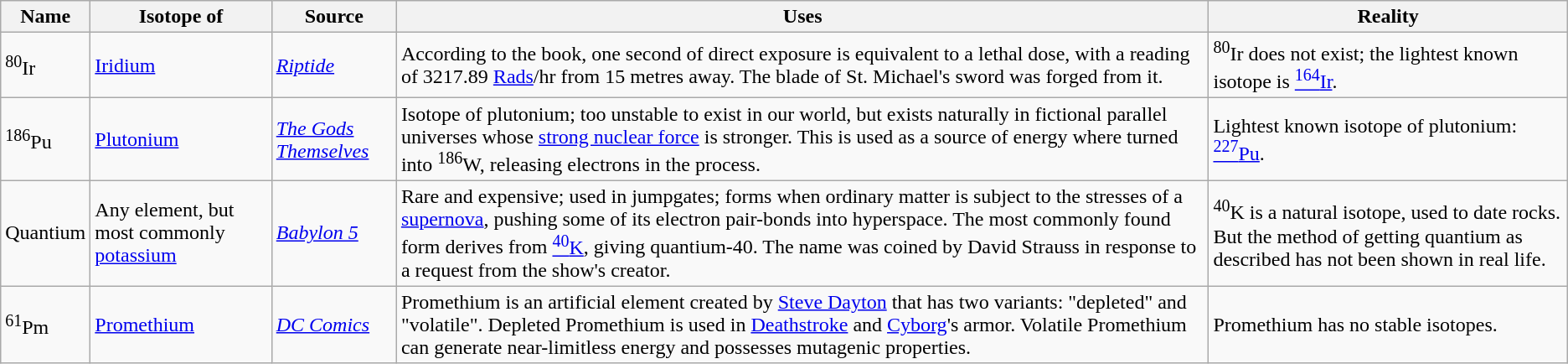<table class="wikitable">
<tr>
<th>Name</th>
<th>Isotope of</th>
<th>Source</th>
<th>Uses</th>
<th>Reality</th>
</tr>
<tr>
<td><sup>80</sup>Ir</td>
<td><a href='#'>Iridium</a></td>
<td><em><a href='#'>Riptide</a></em></td>
<td>According to the book, one second of direct exposure is equivalent to a lethal dose, with a reading of 3217.89 <a href='#'>Rads</a>/hr from 15 metres away. The blade of St. Michael's sword was forged from it.</td>
<td><sup>80</sup>Ir does not exist; the lightest known isotope is <a href='#'><sup>164</sup>Ir</a>.</td>
</tr>
<tr>
<td><sup>186</sup>Pu</td>
<td><a href='#'>Plutonium</a></td>
<td><em><a href='#'>The Gods Themselves</a></em></td>
<td>Isotope of plutonium; too unstable to exist in our world, but exists naturally in fictional parallel universes whose <a href='#'>strong nuclear force</a> is stronger. This is used as a source of energy where turned into <sup>186</sup>W, releasing electrons in the process.</td>
<td>Lightest known isotope of plutonium: <a href='#'><sup>227</sup>Pu</a>.</td>
</tr>
<tr>
<td>Quantium</td>
<td>Any element, but most commonly <a href='#'>potassium</a></td>
<td><em><a href='#'>Babylon 5</a></em></td>
<td>Rare and expensive; used in jumpgates; forms when ordinary matter is subject to the stresses of a <a href='#'>supernova</a>, pushing some of its electron pair-bonds into hyperspace. The most commonly found form derives from <a href='#'><sup>40</sup>K</a>, giving quantium-40. The name was coined by David Strauss in response to a request from the show's creator.</td>
<td><sup>40</sup>K is a natural isotope, used to date rocks. But the method of getting quantium as described has not been shown in real life.</td>
</tr>
<tr>
<td><sup>61</sup>Pm</td>
<td><a href='#'>Promethium</a></td>
<td><em><a href='#'>DC Comics</a></em></td>
<td>Promethium is an artificial element created by <a href='#'>Steve Dayton</a> that has two variants: "depleted" and "volatile". Depleted Promethium is used in <a href='#'>Deathstroke</a> and <a href='#'>Cyborg</a>'s armor. Volatile Promethium can generate near-limitless energy and possesses mutagenic properties.</td>
<td>Promethium has no stable isotopes.</td>
</tr>
</table>
